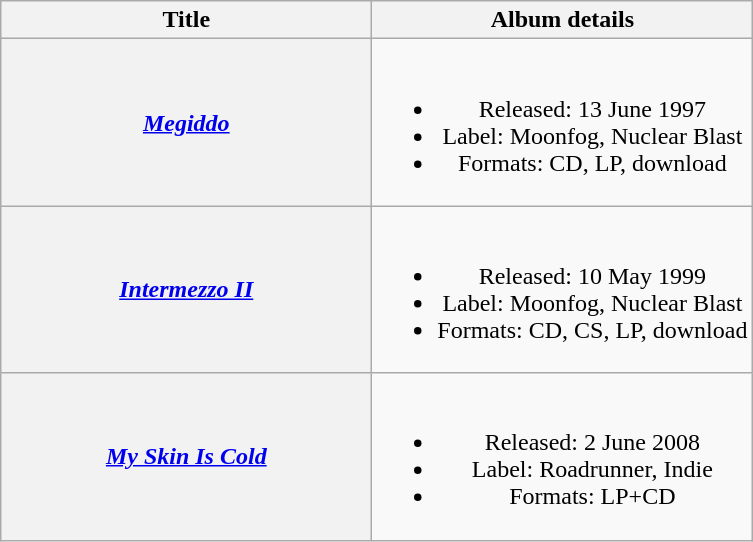<table class="wikitable plainrowheaders" style="text-align:center;">
<tr>
<th scope="col" style="width:15em;">Title</th>
<th scope="col">Album details</th>
</tr>
<tr>
<th scope="row"><em><a href='#'>Megiddo</a></em></th>
<td><br><ul><li>Released: 13 June 1997</li><li>Label: Moonfog, Nuclear Blast</li><li>Formats: CD, LP, download</li></ul></td>
</tr>
<tr>
<th scope="row"><em><a href='#'>Intermezzo II</a></em></th>
<td><br><ul><li>Released: 10 May 1999</li><li>Label: Moonfog, Nuclear Blast</li><li>Formats: CD, CS, LP, download</li></ul></td>
</tr>
<tr>
<th scope="row"><em><a href='#'>My Skin Is Cold</a></em></th>
<td><br><ul><li>Released: 2 June 2008</li><li>Label: Roadrunner, Indie</li><li>Formats: LP+CD</li></ul></td>
</tr>
</table>
